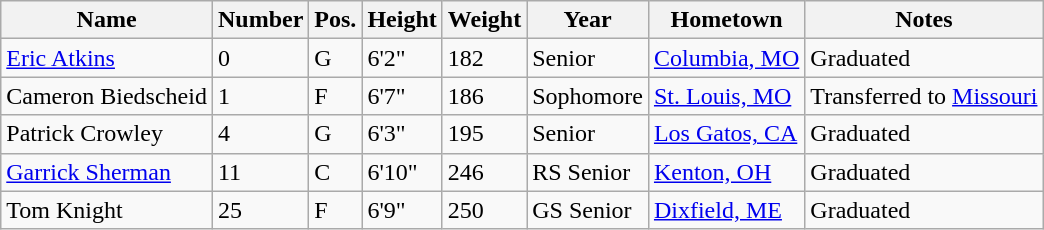<table class="wikitable sortable" border="1">
<tr>
<th>Name</th>
<th>Number</th>
<th>Pos.</th>
<th>Height</th>
<th>Weight</th>
<th>Year</th>
<th>Hometown</th>
<th class="unsortable">Notes</th>
</tr>
<tr>
<td><a href='#'>Eric Atkins</a></td>
<td>0</td>
<td>G</td>
<td>6'2"</td>
<td>182</td>
<td>Senior</td>
<td><a href='#'>Columbia, MO</a></td>
<td>Graduated</td>
</tr>
<tr>
<td>Cameron Biedscheid</td>
<td>1</td>
<td>F</td>
<td>6'7"</td>
<td>186</td>
<td>Sophomore</td>
<td><a href='#'>St. Louis, MO</a></td>
<td>Transferred to <a href='#'>Missouri</a></td>
</tr>
<tr>
<td>Patrick Crowley</td>
<td>4</td>
<td>G</td>
<td>6'3"</td>
<td>195</td>
<td>Senior</td>
<td><a href='#'>Los Gatos, CA</a></td>
<td>Graduated</td>
</tr>
<tr>
<td><a href='#'>Garrick Sherman</a></td>
<td>11</td>
<td>C</td>
<td>6'10"</td>
<td>246</td>
<td>RS Senior</td>
<td><a href='#'>Kenton, OH</a></td>
<td>Graduated</td>
</tr>
<tr>
<td>Tom Knight</td>
<td>25</td>
<td>F</td>
<td>6'9"</td>
<td>250</td>
<td>GS Senior</td>
<td><a href='#'>Dixfield, ME</a></td>
<td>Graduated</td>
</tr>
</table>
